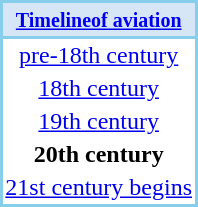<table cellspacing=0 cellpadding=2 align=right style="border:solid 2px #87CEEB;margin-left:1em;margin-bottom:1em;">
<tr>
<th style="background:#d6e6f6;border-bottom:solid 2px #87CEEB;"><a href='#'><small>Timelineof aviation</small></a></th>
</tr>
<tr>
<td align=center><a href='#'>pre-18th century</a></td>
</tr>
<tr>
<td align=center><a href='#'>18th century</a></td>
</tr>
<tr>
<td align=center><a href='#'>19th century</a></td>
</tr>
<tr>
<td align=center><strong>20th century</strong></td>
</tr>
<tr>
<td align=center><a href='#'>21st century begins</a></td>
</tr>
</table>
